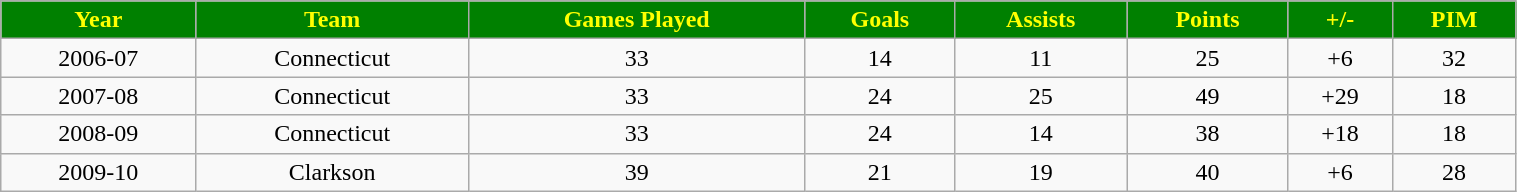<table class="wikitable" width="80%">
<tr align="center"  style="background:green;color:yellow;">
<td><strong>Year</strong></td>
<td><strong>Team</strong></td>
<td><strong>Games Played</strong></td>
<td><strong>Goals</strong></td>
<td><strong>Assists</strong></td>
<td><strong>Points</strong></td>
<td><strong>+/-</strong></td>
<td><strong>PIM</strong></td>
</tr>
<tr align="center" bgcolor="">
<td>2006-07</td>
<td>Connecticut</td>
<td>33</td>
<td>14</td>
<td>11</td>
<td>25</td>
<td>+6</td>
<td>32</td>
</tr>
<tr align="center" bgcolor="">
<td>2007-08</td>
<td>Connecticut</td>
<td>33</td>
<td>24</td>
<td>25</td>
<td>49</td>
<td>+29</td>
<td>18</td>
</tr>
<tr align="center" bgcolor="">
<td>2008-09</td>
<td>Connecticut</td>
<td>33</td>
<td>24</td>
<td>14</td>
<td>38</td>
<td>+18</td>
<td>18</td>
</tr>
<tr align="center" bgcolor="">
<td>2009-10</td>
<td>Clarkson</td>
<td>39</td>
<td>21</td>
<td>19</td>
<td>40</td>
<td>+6</td>
<td>28</td>
</tr>
</table>
